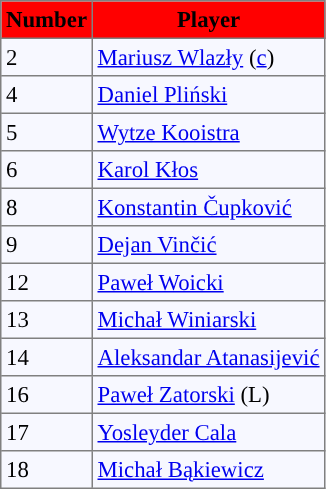<table bgcolor="#f7f8ff" cellpadding="3" cellspacing="0" border="1" style="font-size: 95%; border: gray solid 1px; border-collapse: collapse;">
<tr bgcolor="#ff0000">
<td align=center><strong>Number</strong></td>
<td align=center><strong>Player</strong></td>
</tr>
<tr align="left">
<td>2</td>
<td> <a href='#'>Mariusz Wlazły</a> (<a href='#'>c</a>)</td>
</tr>
<tr align=left>
<td>4</td>
<td> <a href='#'>Daniel Pliński</a></td>
</tr>
<tr align="left">
<td>5</td>
<td> <a href='#'>Wytze Kooistra</a></td>
</tr>
<tr align="left">
<td>6</td>
<td> <a href='#'>Karol Kłos</a></td>
</tr>
<tr align="left">
<td>8</td>
<td> <a href='#'>Konstantin Čupković</a></td>
</tr>
<tr align="left">
<td>9</td>
<td> <a href='#'>Dejan Vinčić</a></td>
</tr>
<tr align="left">
<td>12</td>
<td> <a href='#'>Paweł Woicki</a></td>
</tr>
<tr align="left">
<td>13</td>
<td> <a href='#'>Michał Winiarski</a></td>
</tr>
<tr align="left">
<td>14</td>
<td> <a href='#'>Aleksandar Atanasijević</a></td>
</tr>
<tr align="left">
<td>16</td>
<td> <a href='#'>Paweł Zatorski</a> (L)</td>
</tr>
<tr align="left">
<td>17</td>
<td> <a href='#'>Yosleyder Cala</a></td>
</tr>
<tr align="left">
<td>18</td>
<td> <a href='#'>Michał Bąkiewicz</a></td>
</tr>
</table>
